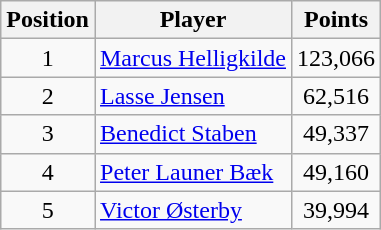<table class=wikitable>
<tr>
<th>Position</th>
<th>Player</th>
<th>Points</th>
</tr>
<tr>
<td align=center>1</td>
<td> <a href='#'>Marcus Helligkilde</a></td>
<td align=center>123,066</td>
</tr>
<tr>
<td align=center>2</td>
<td> <a href='#'>Lasse Jensen</a></td>
<td align=center>62,516</td>
</tr>
<tr>
<td align=center>3</td>
<td> <a href='#'>Benedict Staben</a></td>
<td align=center>49,337</td>
</tr>
<tr>
<td align=center>4</td>
<td> <a href='#'>Peter Launer Bæk</a></td>
<td align=center>49,160</td>
</tr>
<tr>
<td align=center>5</td>
<td> <a href='#'>Victor Østerby</a></td>
<td align=center>39,994</td>
</tr>
</table>
